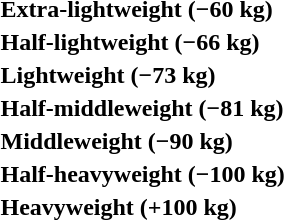<table>
<tr>
<th rowspan=2 style="text-align:left;">Extra-lightweight (−60 kg)</th>
<td rowspan=2></td>
<td rowspan=2></td>
<td></td>
</tr>
<tr>
<td></td>
</tr>
<tr>
<th rowspan=2 style="text-align:left;">Half-lightweight (−66 kg)</th>
<td rowspan=2></td>
<td rowspan=2></td>
<td></td>
</tr>
<tr>
<td></td>
</tr>
<tr>
<th rowspan=2 style="text-align:left;">Lightweight (−73 kg)</th>
<td rowspan=2></td>
<td rowspan=2></td>
<td></td>
</tr>
<tr>
<td></td>
</tr>
<tr>
<th rowspan=2 style="text-align:left;">Half-middleweight (−81 kg)</th>
<td rowspan=2></td>
<td rowspan=2></td>
<td></td>
</tr>
<tr>
<td></td>
</tr>
<tr>
<th rowspan=2 style="text-align:left;">Middleweight (−90 kg)</th>
<td rowspan=2></td>
<td rowspan=2></td>
<td></td>
</tr>
<tr>
<td></td>
</tr>
<tr>
<th rowspan=2 style="text-align:left;">Half-heavyweight (−100 kg)</th>
<td rowspan=2></td>
<td rowspan=2></td>
<td></td>
</tr>
<tr>
<td></td>
</tr>
<tr>
<th rowspan=2 style="text-align:left;">Heavyweight (+100 kg)</th>
<td rowspan=2></td>
<td rowspan=2></td>
<td></td>
</tr>
<tr>
<td></td>
</tr>
</table>
